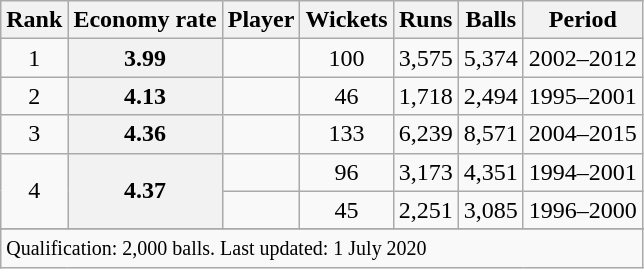<table class="wikitable plainrowheaders sortable">
<tr>
<th scope=col>Rank</th>
<th scope=col>Economy rate</th>
<th scope=col>Player</th>
<th scope=col>Wickets</th>
<th scope=col>Runs</th>
<th scope=col>Balls</th>
<th scope=col>Period</th>
</tr>
<tr>
<td style="text-align:center">1</td>
<th scope=row style=text-align:center>3.99</th>
<td></td>
<td style="text-align:center">100</td>
<td style="text-align:center">3,575</td>
<td style="text-align:center">5,374</td>
<td>2002–2012</td>
</tr>
<tr>
<td style="text-align:center">2</td>
<th scope=row style=text-align:center>4.13</th>
<td></td>
<td style="text-align:center">46</td>
<td style="text-align:center">1,718</td>
<td style="text-align:center">2,494</td>
<td>1995–2001</td>
</tr>
<tr>
<td style="text-align:center">3</td>
<th scope=row style=text-align:center>4.36</th>
<td></td>
<td style="text-align:center">133</td>
<td style="text-align:center">6,239</td>
<td style="text-align:center">8,571</td>
<td>2004–2015</td>
</tr>
<tr>
<td style="text-align:center" rowspan=2>4</td>
<th scope=row style=text-align:center rowspan=2>4.37</th>
<td></td>
<td style="text-align:center">96</td>
<td style="text-align:center">3,173</td>
<td style="text-align:center">4,351</td>
<td>1994–2001</td>
</tr>
<tr>
<td></td>
<td style="text-align:center">45</td>
<td style="text-align:center">2,251</td>
<td style="text-align:center">3,085</td>
<td>1996–2000</td>
</tr>
<tr>
</tr>
<tr class=sortbottom>
<td colspan=7><small>Qualification: 2,000 balls. Last updated: 1 July 2020</small></td>
</tr>
</table>
